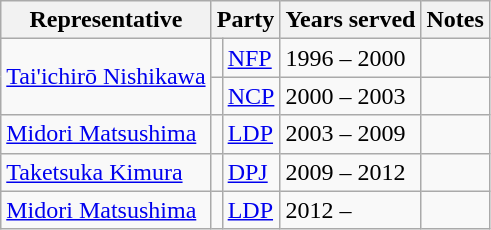<table class="wikitable">
<tr>
<th>Representative</th>
<th colspan="2">Party</th>
<th>Years served</th>
<th>Notes</th>
</tr>
<tr>
<td rowspan="2"><a href='#'>Tai'ichirō Nishikawa</a></td>
<td bgcolor=></td>
<td><a href='#'>NFP</a></td>
<td>1996 – 2000</td>
<td></td>
</tr>
<tr>
<td bgcolor=></td>
<td><a href='#'>NCP</a></td>
<td>2000 – 2003</td>
<td></td>
</tr>
<tr>
<td><a href='#'>Midori Matsushima</a></td>
<td bgcolor=></td>
<td><a href='#'>LDP</a></td>
<td>2003 – 2009</td>
<td></td>
</tr>
<tr>
<td><a href='#'>Taketsuka Kimura</a></td>
<td bgcolor=></td>
<td><a href='#'>DPJ</a></td>
<td>2009 – 2012</td>
<td></td>
</tr>
<tr>
<td><a href='#'>Midori Matsushima</a></td>
<td bgcolor=></td>
<td><a href='#'>LDP</a></td>
<td>2012 –</td>
<td></td>
</tr>
</table>
